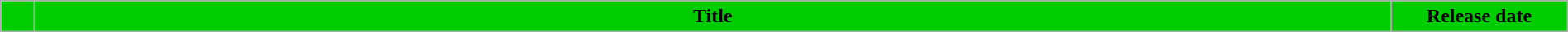<table class=wikitable style="width:100%; background:#FFFFFF">
<tr>
<th style="background:#00CD00; width:20px"></th>
<th style="background:#00CD00;">Title</th>
<th style="background:#00CD00; width:135px">Release date<br>



</th>
</tr>
</table>
